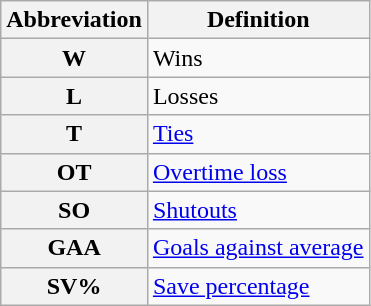<table class="wikitable">
<tr>
<th scope="col">Abbreviation</th>
<th scope="col">Definition</th>
</tr>
<tr>
<th scope="row">W</th>
<td>Wins</td>
</tr>
<tr>
<th scope="row">L</th>
<td>Losses</td>
</tr>
<tr>
<th scope="row">T</th>
<td><a href='#'>Ties</a></td>
</tr>
<tr>
<th scope="row">OT</th>
<td><a href='#'>Overtime loss</a></td>
</tr>
<tr>
<th scope="row">SO</th>
<td><a href='#'>Shutouts</a></td>
</tr>
<tr>
<th scope="row">GAA</th>
<td><a href='#'>Goals against average</a></td>
</tr>
<tr>
<th scope="row">SV%</th>
<td><a href='#'>Save percentage</a></td>
</tr>
</table>
